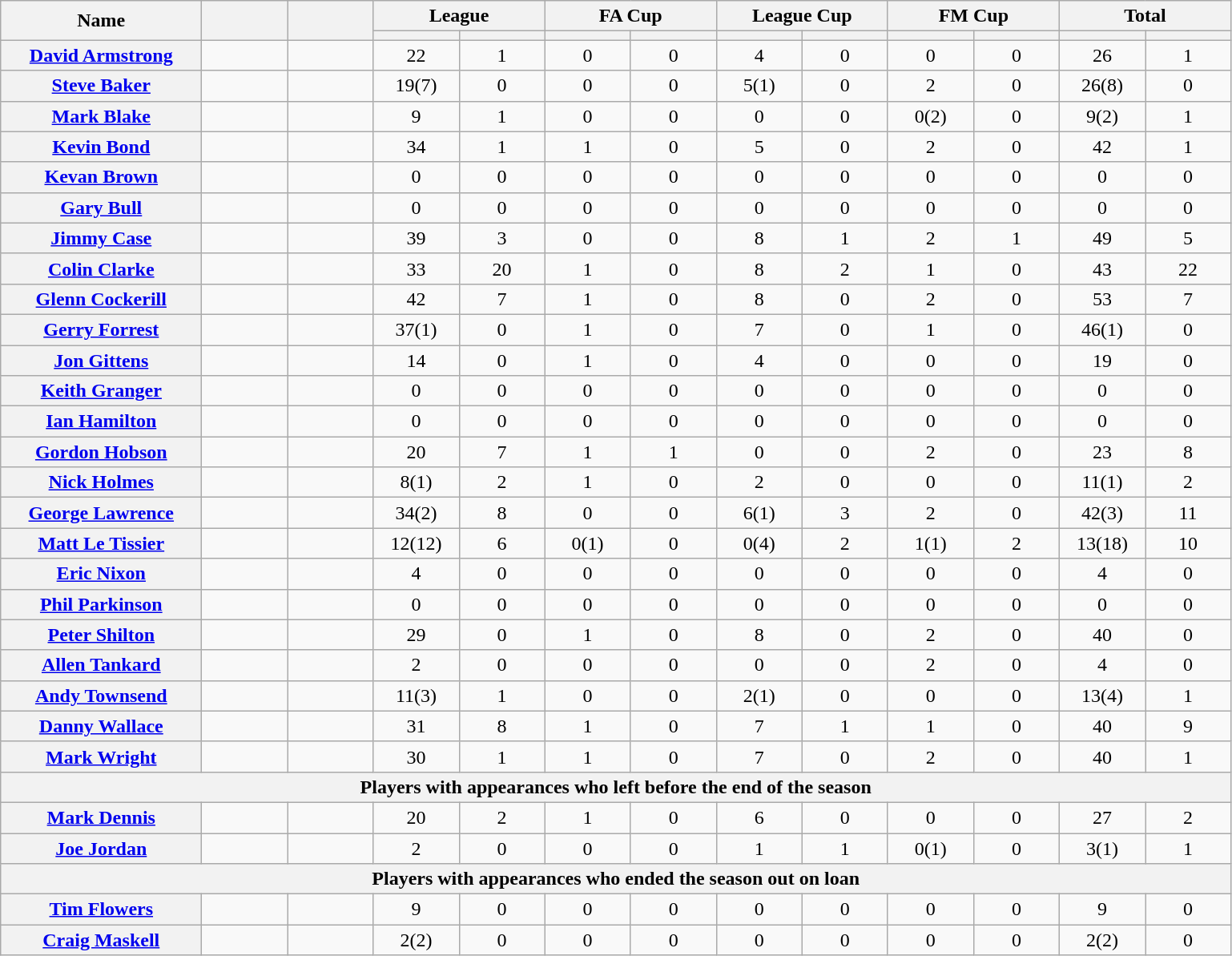<table class="wikitable plainrowheaders" style="text-align:center;">
<tr>
<th scope="col" rowspan="2" style="width:10em;">Name</th>
<th scope="col" rowspan="2" style="width:4em;"></th>
<th scope="col" rowspan="2" style="width:4em;"></th>
<th scope="col" colspan="2">League</th>
<th scope="col" colspan="2">FA Cup</th>
<th scope="col" colspan="2">League Cup</th>
<th scope="col" colspan="2">FM Cup</th>
<th scope="col" colspan="2">Total</th>
</tr>
<tr>
<th scope="col" style="width:4em;"></th>
<th scope="col" style="width:4em;"></th>
<th scope="col" style="width:4em;"></th>
<th scope="col" style="width:4em;"></th>
<th scope="col" style="width:4em;"></th>
<th scope="col" style="width:4em;"></th>
<th scope="col" style="width:4em;"></th>
<th scope="col" style="width:4em;"></th>
<th scope="col" style="width:4em;"></th>
<th scope="col" style="width:4em;"></th>
</tr>
<tr>
<th scope="row"><a href='#'>David Armstrong</a></th>
<td></td>
<td></td>
<td>22</td>
<td>1</td>
<td>0</td>
<td>0</td>
<td>4</td>
<td>0</td>
<td>0</td>
<td>0</td>
<td>26</td>
<td>1</td>
</tr>
<tr>
<th scope="row"><a href='#'>Steve Baker</a></th>
<td></td>
<td></td>
<td>19(7)</td>
<td>0</td>
<td>0</td>
<td>0</td>
<td>5(1)</td>
<td>0</td>
<td>2</td>
<td>0</td>
<td>26(8)</td>
<td>0</td>
</tr>
<tr>
<th scope="row"><a href='#'>Mark Blake</a></th>
<td></td>
<td></td>
<td>9</td>
<td>1</td>
<td>0</td>
<td>0</td>
<td>0</td>
<td>0</td>
<td>0(2)</td>
<td>0</td>
<td>9(2)</td>
<td>1</td>
</tr>
<tr>
<th scope="row"><a href='#'>Kevin Bond</a></th>
<td></td>
<td></td>
<td>34</td>
<td>1</td>
<td>1</td>
<td>0</td>
<td>5</td>
<td>0</td>
<td>2</td>
<td>0</td>
<td>42</td>
<td>1</td>
</tr>
<tr>
<th scope="row"><a href='#'>Kevan Brown</a></th>
<td></td>
<td></td>
<td>0</td>
<td>0</td>
<td>0</td>
<td>0</td>
<td>0</td>
<td>0</td>
<td>0</td>
<td>0</td>
<td>0</td>
<td>0</td>
</tr>
<tr>
<th scope="row"><a href='#'>Gary Bull</a></th>
<td></td>
<td></td>
<td>0</td>
<td>0</td>
<td>0</td>
<td>0</td>
<td>0</td>
<td>0</td>
<td>0</td>
<td>0</td>
<td>0</td>
<td>0</td>
</tr>
<tr>
<th scope="row"><a href='#'>Jimmy Case</a></th>
<td></td>
<td></td>
<td>39</td>
<td>3</td>
<td>0</td>
<td>0</td>
<td>8</td>
<td>1</td>
<td>2</td>
<td>1</td>
<td>49</td>
<td>5</td>
</tr>
<tr>
<th scope="row"><a href='#'>Colin Clarke</a></th>
<td></td>
<td></td>
<td>33</td>
<td>20</td>
<td>1</td>
<td>0</td>
<td>8</td>
<td>2</td>
<td>1</td>
<td>0</td>
<td>43</td>
<td>22</td>
</tr>
<tr>
<th scope="row"><a href='#'>Glenn Cockerill</a></th>
<td></td>
<td></td>
<td>42</td>
<td>7</td>
<td>1</td>
<td>0</td>
<td>8</td>
<td>0</td>
<td>2</td>
<td>0</td>
<td>53</td>
<td>7</td>
</tr>
<tr>
<th scope="row"><a href='#'>Gerry Forrest</a></th>
<td></td>
<td></td>
<td>37(1)</td>
<td>0</td>
<td>1</td>
<td>0</td>
<td>7</td>
<td>0</td>
<td>1</td>
<td>0</td>
<td>46(1)</td>
<td>0</td>
</tr>
<tr>
<th scope="row"><a href='#'>Jon Gittens</a></th>
<td></td>
<td></td>
<td>14</td>
<td>0</td>
<td>1</td>
<td>0</td>
<td>4</td>
<td>0</td>
<td>0</td>
<td>0</td>
<td>19</td>
<td>0</td>
</tr>
<tr>
<th scope="row"><a href='#'>Keith Granger</a></th>
<td></td>
<td></td>
<td>0</td>
<td>0</td>
<td>0</td>
<td>0</td>
<td>0</td>
<td>0</td>
<td>0</td>
<td>0</td>
<td>0</td>
<td>0</td>
</tr>
<tr>
<th scope="row"><a href='#'>Ian Hamilton</a></th>
<td></td>
<td></td>
<td>0</td>
<td>0</td>
<td>0</td>
<td>0</td>
<td>0</td>
<td>0</td>
<td>0</td>
<td>0</td>
<td>0</td>
<td>0</td>
</tr>
<tr>
<th scope="row"><a href='#'>Gordon Hobson</a></th>
<td></td>
<td></td>
<td>20</td>
<td>7</td>
<td>1</td>
<td>1</td>
<td>0</td>
<td>0</td>
<td>2</td>
<td>0</td>
<td>23</td>
<td>8</td>
</tr>
<tr>
<th scope="row"><a href='#'>Nick Holmes</a></th>
<td></td>
<td></td>
<td>8(1)</td>
<td>2</td>
<td>1</td>
<td>0</td>
<td>2</td>
<td>0</td>
<td>0</td>
<td>0</td>
<td>11(1)</td>
<td>2</td>
</tr>
<tr>
<th scope="row"><a href='#'>George Lawrence</a></th>
<td></td>
<td></td>
<td>34(2)</td>
<td>8</td>
<td>0</td>
<td>0</td>
<td>6(1)</td>
<td>3</td>
<td>2</td>
<td>0</td>
<td>42(3)</td>
<td>11</td>
</tr>
<tr>
<th scope="row"><a href='#'>Matt Le Tissier</a></th>
<td></td>
<td></td>
<td>12(12)</td>
<td>6</td>
<td>0(1)</td>
<td>0</td>
<td>0(4)</td>
<td>2</td>
<td>1(1)</td>
<td>2</td>
<td>13(18)</td>
<td>10</td>
</tr>
<tr>
<th scope="row"><a href='#'>Eric Nixon</a></th>
<td></td>
<td></td>
<td>4</td>
<td>0</td>
<td>0</td>
<td>0</td>
<td>0</td>
<td>0</td>
<td>0</td>
<td>0</td>
<td>4</td>
<td>0</td>
</tr>
<tr>
<th scope="row"><a href='#'>Phil Parkinson</a></th>
<td></td>
<td></td>
<td>0</td>
<td>0</td>
<td>0</td>
<td>0</td>
<td>0</td>
<td>0</td>
<td>0</td>
<td>0</td>
<td>0</td>
<td>0</td>
</tr>
<tr>
<th scope="row"><a href='#'>Peter Shilton</a></th>
<td></td>
<td></td>
<td>29</td>
<td>0</td>
<td>1</td>
<td>0</td>
<td>8</td>
<td>0</td>
<td>2</td>
<td>0</td>
<td>40</td>
<td>0</td>
</tr>
<tr>
<th scope="row"><a href='#'>Allen Tankard</a></th>
<td></td>
<td></td>
<td>2</td>
<td>0</td>
<td>0</td>
<td>0</td>
<td>0</td>
<td>0</td>
<td>2</td>
<td>0</td>
<td>4</td>
<td>0</td>
</tr>
<tr>
<th scope="row"><a href='#'>Andy Townsend</a></th>
<td></td>
<td></td>
<td>11(3)</td>
<td>1</td>
<td>0</td>
<td>0</td>
<td>2(1)</td>
<td>0</td>
<td>0</td>
<td>0</td>
<td>13(4)</td>
<td>1</td>
</tr>
<tr>
<th scope="row"><a href='#'>Danny Wallace</a></th>
<td></td>
<td></td>
<td>31</td>
<td>8</td>
<td>1</td>
<td>0</td>
<td>7</td>
<td>1</td>
<td>1</td>
<td>0</td>
<td>40</td>
<td>9</td>
</tr>
<tr>
<th scope="row"><a href='#'>Mark Wright</a></th>
<td></td>
<td></td>
<td>30</td>
<td>1</td>
<td>1</td>
<td>0</td>
<td>7</td>
<td>0</td>
<td>2</td>
<td>0</td>
<td>40</td>
<td>1</td>
</tr>
<tr>
<th scope="col" colspan="13">Players with appearances who left before the end of the season</th>
</tr>
<tr>
<th scope="row"><a href='#'>Mark Dennis</a></th>
<td></td>
<td></td>
<td>20</td>
<td>2</td>
<td>1</td>
<td>0</td>
<td>6</td>
<td>0</td>
<td>0</td>
<td>0</td>
<td>27</td>
<td>2</td>
</tr>
<tr>
<th scope="row"><a href='#'>Joe Jordan</a></th>
<td></td>
<td></td>
<td>2</td>
<td>0</td>
<td>0</td>
<td>0</td>
<td>1</td>
<td>1</td>
<td>0(1)</td>
<td>0</td>
<td>3(1)</td>
<td>1</td>
</tr>
<tr>
<th scope="col" colspan="13">Players with appearances who ended the season out on loan</th>
</tr>
<tr>
<th scope="row"><a href='#'>Tim Flowers</a></th>
<td></td>
<td></td>
<td>9</td>
<td>0</td>
<td>0</td>
<td>0</td>
<td>0</td>
<td>0</td>
<td>0</td>
<td>0</td>
<td>9</td>
<td>0</td>
</tr>
<tr>
<th scope="row"><a href='#'>Craig Maskell</a></th>
<td></td>
<td></td>
<td>2(2)</td>
<td>0</td>
<td>0</td>
<td>0</td>
<td>0</td>
<td>0</td>
<td>0</td>
<td>0</td>
<td>2(2)</td>
<td>0</td>
</tr>
</table>
